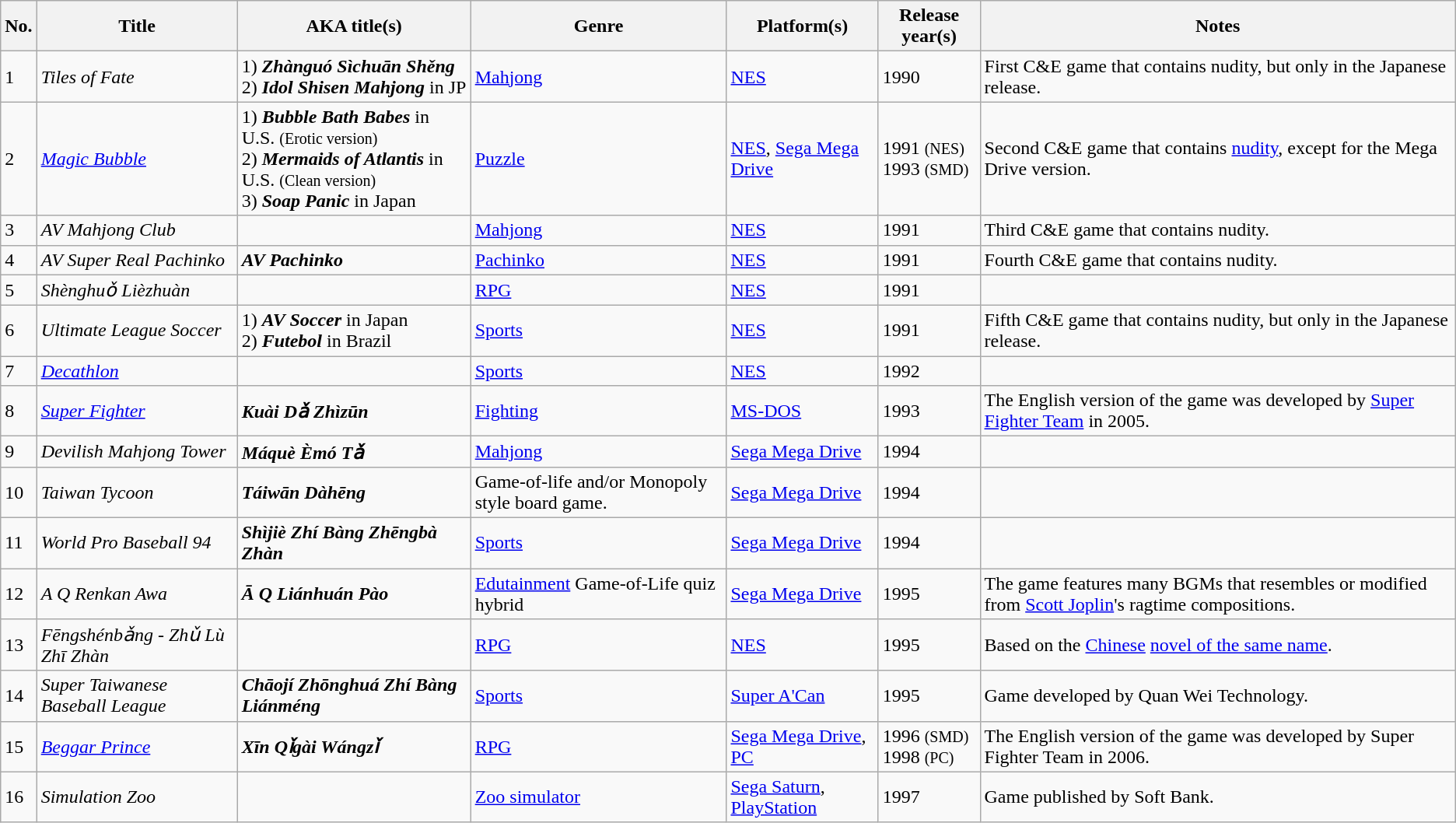<table class="wikitable sortable" border="1">
<tr>
<th scope="col">No.</th>
<th scope="col">Title</th>
<th scope="col">AKA title(s)</th>
<th scope="col">Genre</th>
<th scope="col">Platform(s)</th>
<th scope="col">Release year(s)</th>
<th scope="col">Notes</th>
</tr>
<tr>
<td>1</td>
<td><em>Tiles of Fate</em></td>
<td>1) <strong><em>Zhànguó Sìchuān Shěng</em></strong><br>2) <strong><em>Idol Shisen Mahjong</em></strong> in JP</td>
<td><a href='#'>Mahjong</a></td>
<td><a href='#'>NES</a></td>
<td>1990</td>
<td>First C&E game that contains nudity, but only in the Japanese release.</td>
</tr>
<tr>
<td>2</td>
<td><em><a href='#'>Magic Bubble</a></em></td>
<td>1) <strong><em>Bubble Bath Babes</em></strong> in U.S. <small>(Erotic version)</small><br>2) <strong><em>Mermaids of Atlantis</em></strong> in U.S. <small>(Clean version)</small><br>3) <strong><em>Soap Panic</em></strong> in Japan</td>
<td><a href='#'>Puzzle</a></td>
<td><a href='#'>NES</a>, <a href='#'>Sega Mega Drive</a></td>
<td>1991 <small>(NES)</small><br>1993 <small>(SMD)</small></td>
<td>Second C&E game that contains <a href='#'>nudity</a>, except for the Mega Drive version.</td>
</tr>
<tr>
<td>3</td>
<td><em>AV Mahjong Club</em></td>
<td></td>
<td><a href='#'>Mahjong</a></td>
<td><a href='#'>NES</a></td>
<td>1991</td>
<td>Third C&E game that contains nudity.</td>
</tr>
<tr>
<td>4</td>
<td><em>AV Super Real Pachinko</em></td>
<td><strong><em>AV Pachinko</em></strong></td>
<td><a href='#'>Pachinko</a></td>
<td><a href='#'>NES</a></td>
<td>1991</td>
<td>Fourth C&E game that contains nudity.</td>
</tr>
<tr>
<td>5</td>
<td><em>Shènghuǒ Lièzhuàn</em></td>
<td></td>
<td><a href='#'>RPG</a></td>
<td><a href='#'>NES</a></td>
<td>1991</td>
<td></td>
</tr>
<tr>
<td>6</td>
<td><em>Ultimate League Soccer</em></td>
<td>1) <strong><em>AV Soccer</em></strong> in Japan<br>2) <strong><em>Futebol</em></strong> in Brazil</td>
<td><a href='#'>Sports</a></td>
<td><a href='#'>NES</a></td>
<td>1991</td>
<td>Fifth C&E game that contains nudity, but only in the Japanese release.</td>
</tr>
<tr>
<td>7</td>
<td><em><a href='#'>Decathlon</a></em></td>
<td></td>
<td><a href='#'>Sports</a></td>
<td><a href='#'>NES</a></td>
<td>1992</td>
<td></td>
</tr>
<tr>
<td>8</td>
<td><em><a href='#'>Super Fighter</a></em></td>
<td><strong><em>Kuài Dǎ Zhìzūn</em></strong></td>
<td><a href='#'>Fighting</a></td>
<td><a href='#'>MS-DOS</a></td>
<td>1993</td>
<td>The English version of the game was developed by <a href='#'>Super Fighter Team</a> in 2005.</td>
</tr>
<tr>
<td>9</td>
<td><em>Devilish Mahjong Tower</em></td>
<td><strong><em>Máquè Èmó Tǎ</em></strong></td>
<td><a href='#'>Mahjong</a></td>
<td><a href='#'>Sega Mega Drive</a></td>
<td>1994</td>
<td></td>
</tr>
<tr>
<td>10</td>
<td><em>Taiwan Tycoon</em></td>
<td><strong><em>Táiwān Dàhēng</em></strong></td>
<td>Game-of-life and/or Monopoly style board game.</td>
<td><a href='#'>Sega Mega Drive</a></td>
<td>1994</td>
<td></td>
</tr>
<tr>
<td>11</td>
<td><em>World Pro Baseball 94</em></td>
<td><strong><em>Shìjiè Zhí Bàng Zhēngbà Zhàn</em></strong></td>
<td><a href='#'>Sports</a></td>
<td><a href='#'>Sega Mega Drive</a></td>
<td>1994</td>
<td></td>
</tr>
<tr>
<td>12</td>
<td><em>A Q Renkan Awa</em></td>
<td><strong><em>Ā Q Liánhuán Pào</em></strong></td>
<td><a href='#'>Edutainment</a> Game-of-Life quiz hybrid</td>
<td><a href='#'>Sega Mega Drive</a></td>
<td>1995</td>
<td>The game features many BGMs that resembles or modified from <a href='#'>Scott Joplin</a>'s ragtime compositions.</td>
</tr>
<tr>
<td>13</td>
<td><em>Fēngshénbǎng - Zhǔ Lù Zhī Zhàn</em></td>
<td></td>
<td><a href='#'>RPG</a></td>
<td><a href='#'>NES</a></td>
<td>1995</td>
<td>Based on the <a href='#'>Chinese</a> <a href='#'>novel of the same name</a>.</td>
</tr>
<tr>
<td>14</td>
<td><em>Super Taiwanese Baseball League</em></td>
<td><strong><em>Chāojí Zhōnghuá Zhí Bàng Liánméng</em></strong></td>
<td><a href='#'>Sports</a></td>
<td><a href='#'>Super A'Can</a></td>
<td>1995</td>
<td>Game developed by Quan Wei Technology.</td>
</tr>
<tr>
<td>15</td>
<td><em><a href='#'>Beggar Prince</a></em></td>
<td><strong><em>Xīn Qǐgài Wángzǐ</em></strong></td>
<td><a href='#'>RPG</a></td>
<td><a href='#'>Sega Mega Drive</a>, <a href='#'>PC</a></td>
<td>1996 <small>(SMD)</small><br>1998 <small>(PC)</small></td>
<td>The English version of the game was developed by Super Fighter Team in 2006.</td>
</tr>
<tr>
<td>16</td>
<td><em>Simulation Zoo</em></td>
<td></td>
<td><a href='#'>Zoo simulator</a></td>
<td><a href='#'>Sega Saturn</a>, <a href='#'>PlayStation</a></td>
<td>1997</td>
<td>Game published by Soft Bank.</td>
</tr>
</table>
